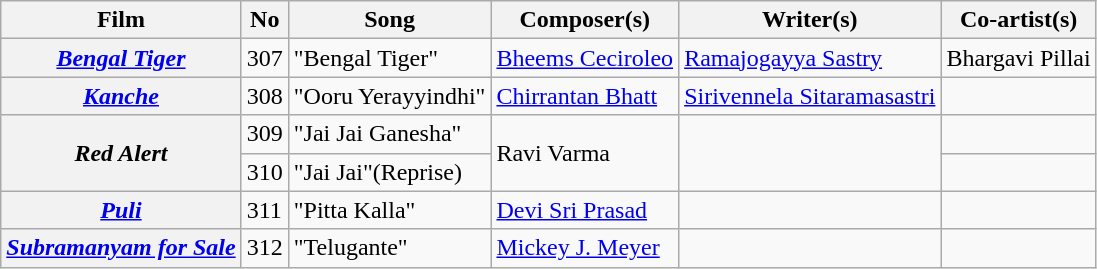<table class="wikitable">
<tr>
<th>Film</th>
<th>No</th>
<th>Song</th>
<th>Composer(s)</th>
<th>Writer(s)</th>
<th>Co-artist(s)</th>
</tr>
<tr>
<th><a href='#'><em>Bengal Tiger</em></a></th>
<td>307</td>
<td>"Bengal Tiger"</td>
<td><a href='#'>Bheems Ceciroleo</a></td>
<td><a href='#'>Ramajogayya Sastry</a></td>
<td>Bhargavi Pillai</td>
</tr>
<tr>
<th><em><a href='#'>Kanche</a></em></th>
<td>308</td>
<td>"Ooru Yerayyindhi"</td>
<td><a href='#'>Chirrantan Bhatt</a></td>
<td><a href='#'>Sirivennela Sitaramasastri</a></td>
<td></td>
</tr>
<tr>
<th rowspan="2"><em>Red Alert</em></th>
<td>309</td>
<td>"Jai Jai Ganesha"</td>
<td rowspan="2">Ravi Varma</td>
<td rowspan="2"></td>
<td></td>
</tr>
<tr>
<td>310</td>
<td>"Jai Jai"(Reprise)</td>
<td></td>
</tr>
<tr>
<th><em><a href='#'>Puli</a></em></th>
<td>311</td>
<td>"Pitta Kalla"</td>
<td><a href='#'>Devi Sri Prasad</a></td>
<td></td>
<td></td>
</tr>
<tr>
<th><em><a href='#'>Subramanyam for Sale</a></em></th>
<td>312</td>
<td>"Telugante"</td>
<td><a href='#'>Mickey J. Meyer</a></td>
<td></td>
<td></td>
</tr>
</table>
